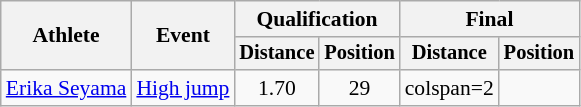<table class=wikitable style=font-size:90%>
<tr>
<th rowspan=2>Athlete</th>
<th rowspan=2>Event</th>
<th colspan=2>Qualification</th>
<th colspan=2>Final</th>
</tr>
<tr style=font-size:95%>
<th>Distance</th>
<th>Position</th>
<th>Distance</th>
<th>Position</th>
</tr>
<tr align=center>
<td align=left><a href='#'>Erika Seyama</a></td>
<td align=left><a href='#'>High jump</a></td>
<td>1.70</td>
<td>29</td>
<td>colspan=2 </td>
</tr>
</table>
